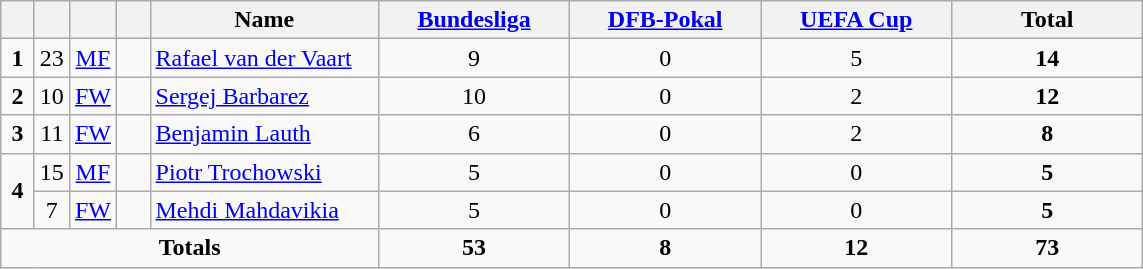<table class="wikitable" style="text-align:center">
<tr>
<th width=15></th>
<th width=15></th>
<th width=15></th>
<th width=15></th>
<th width=145>Name</th>
<th width=120><a href='#'>Bundesliga</a></th>
<th width=120><a href='#'>DFB-Pokal</a></th>
<th width=120><a href='#'>UEFA Cup</a></th>
<th width=120>Total</th>
</tr>
<tr>
<td><strong>1</strong></td>
<td>23</td>
<td><a href='#'>MF</a></td>
<td></td>
<td align=left><a href='#'>Rafael van der Vaart</a></td>
<td>9</td>
<td>0</td>
<td>5</td>
<td><strong>14</strong></td>
</tr>
<tr>
<td><strong>2</strong></td>
<td>10</td>
<td><a href='#'>FW</a></td>
<td></td>
<td align=left><a href='#'>Sergej Barbarez</a></td>
<td>10</td>
<td>0</td>
<td>2</td>
<td><strong>12</strong></td>
</tr>
<tr>
<td><strong>3</strong></td>
<td>11</td>
<td><a href='#'>FW</a></td>
<td></td>
<td align=left><a href='#'>Benjamin Lauth</a></td>
<td>6</td>
<td>0</td>
<td>2</td>
<td><strong>8</strong></td>
</tr>
<tr>
<td rowspan=2><strong>4</strong></td>
<td>15</td>
<td><a href='#'>MF</a></td>
<td></td>
<td align=left><a href='#'>Piotr Trochowski</a></td>
<td>5</td>
<td>0</td>
<td>0</td>
<td><strong>5</strong></td>
</tr>
<tr>
<td>7</td>
<td><a href='#'>FW</a></td>
<td></td>
<td align=left><a href='#'>Mehdi Mahdavikia</a></td>
<td>5</td>
<td>0</td>
<td>0</td>
<td><strong>5</strong></td>
</tr>
<tr>
<td colspan=5><strong>Totals</strong></td>
<td><strong>53</strong></td>
<td><strong>8</strong></td>
<td><strong>12</strong></td>
<td><strong>73</strong></td>
</tr>
</table>
